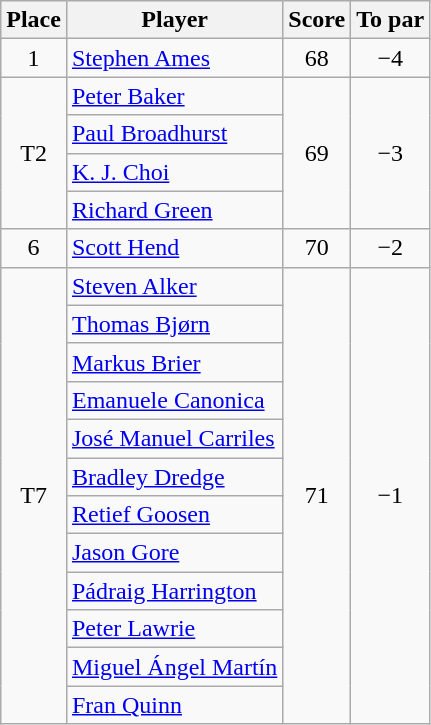<table class="wikitable">
<tr>
<th>Place</th>
<th>Player</th>
<th>Score</th>
<th>To par</th>
</tr>
<tr>
<td align=center>1</td>
<td> <a href='#'>Stephen Ames</a></td>
<td align=center>68</td>
<td align=center>−4</td>
</tr>
<tr>
<td rowspan=4 align=center>T2</td>
<td> <a href='#'>Peter Baker</a></td>
<td align=center rowspan=4>69</td>
<td rowspan=4 align=center>−3</td>
</tr>
<tr>
<td> <a href='#'>Paul Broadhurst</a></td>
</tr>
<tr>
<td> <a href='#'>K. J. Choi</a></td>
</tr>
<tr>
<td> <a href='#'>Richard Green</a></td>
</tr>
<tr>
<td align=center>6</td>
<td> <a href='#'>Scott Hend</a></td>
<td align=center>70</td>
<td align=center>−2</td>
</tr>
<tr>
<td rowspan=12 align=center>T7</td>
<td> <a href='#'>Steven Alker</a></td>
<td align=center rowspan=12>71</td>
<td rowspan=12 align=center>−1</td>
</tr>
<tr>
<td> <a href='#'>Thomas Bjørn</a></td>
</tr>
<tr>
<td> <a href='#'>Markus Brier</a></td>
</tr>
<tr>
<td> <a href='#'>Emanuele Canonica</a></td>
</tr>
<tr>
<td> <a href='#'>José Manuel Carriles</a></td>
</tr>
<tr>
<td> <a href='#'>Bradley Dredge</a></td>
</tr>
<tr>
<td> <a href='#'>Retief Goosen</a></td>
</tr>
<tr>
<td> <a href='#'>Jason Gore</a></td>
</tr>
<tr>
<td> <a href='#'>Pádraig Harrington</a></td>
</tr>
<tr>
<td> <a href='#'>Peter Lawrie</a></td>
</tr>
<tr>
<td> <a href='#'>Miguel Ángel Martín</a></td>
</tr>
<tr>
<td> <a href='#'>Fran Quinn</a></td>
</tr>
</table>
